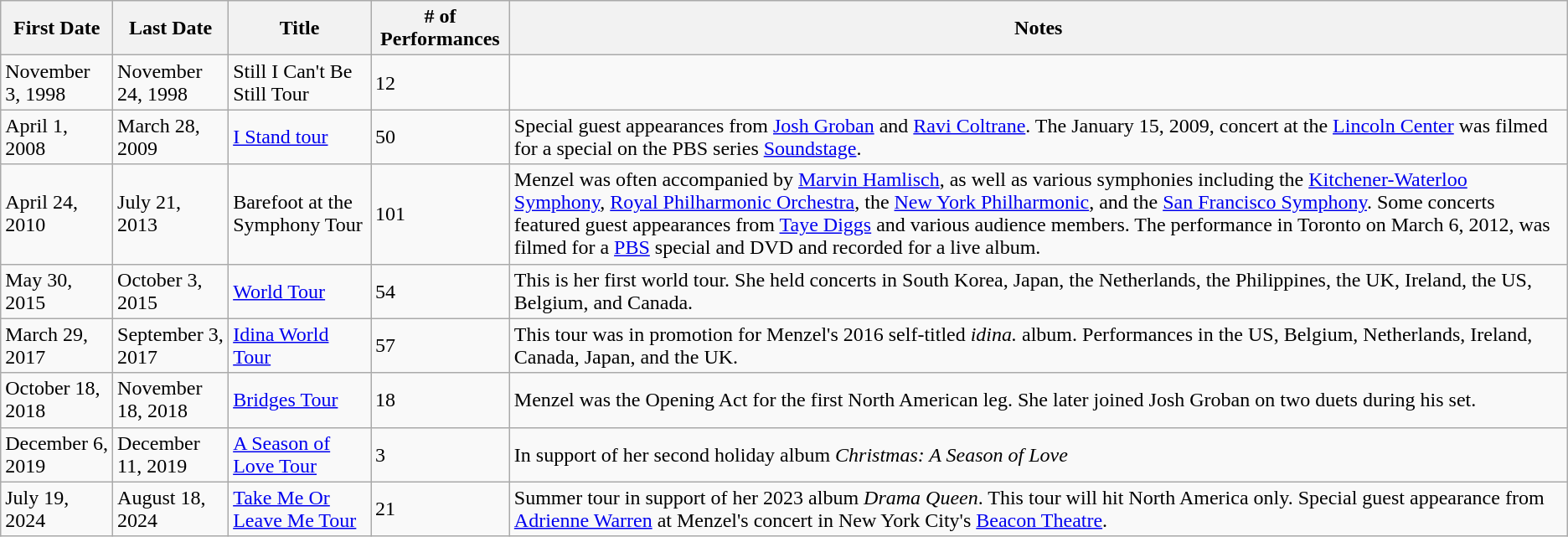<table class="wikitable sortable">
<tr>
<th>First Date</th>
<th>Last Date</th>
<th>Title</th>
<th># of Performances</th>
<th class="unsortable">Notes</th>
</tr>
<tr>
<td>November 3, 1998</td>
<td>November 24, 1998</td>
<td>Still I Can't Be Still Tour</td>
<td>12</td>
<td></td>
</tr>
<tr>
<td>April 1, 2008</td>
<td>March 28, 2009</td>
<td><a href='#'>I Stand tour</a></td>
<td>50</td>
<td>Special guest appearances from <a href='#'>Josh Groban</a> and <a href='#'>Ravi Coltrane</a>. The January 15, 2009, concert at the <a href='#'>Lincoln Center</a> was filmed for a special on the PBS series <a href='#'>Soundstage</a>.</td>
</tr>
<tr>
<td>April 24, 2010</td>
<td>July 21, 2013</td>
<td>Barefoot at the Symphony Tour</td>
<td>101</td>
<td>Menzel was often accompanied by <a href='#'>Marvin Hamlisch</a>, as well as various symphonies including the <a href='#'>Kitchener-Waterloo Symphony</a>, <a href='#'>Royal Philharmonic Orchestra</a>, the <a href='#'>New York Philharmonic</a>, and the <a href='#'>San Francisco Symphony</a>. Some concerts featured guest appearances from <a href='#'>Taye Diggs</a> and various audience members. The performance in Toronto on March 6, 2012, was filmed for a <a href='#'>PBS</a> special and DVD and recorded for a live album.</td>
</tr>
<tr>
<td>May 30, 2015</td>
<td>October 3, 2015</td>
<td><a href='#'>World Tour</a></td>
<td>54</td>
<td>This is her first world tour. She held concerts in South Korea, Japan, the Netherlands, the Philippines, the UK, Ireland, the US, Belgium, and Canada.</td>
</tr>
<tr>
<td>March 29, 2017</td>
<td>September 3, 2017</td>
<td><a href='#'>Idina World Tour</a></td>
<td>57</td>
<td>This tour was in promotion for Menzel's 2016 self-titled <em>idina.</em> album. Performances in the US, Belgium, Netherlands, Ireland, Canada, Japan, and the UK.</td>
</tr>
<tr>
<td>October 18, 2018</td>
<td>November 18, 2018</td>
<td><a href='#'>Bridges Tour</a></td>
<td>18</td>
<td>Menzel was the Opening Act for the first North American leg. She later joined Josh Groban on two duets during his set.</td>
</tr>
<tr>
<td>December 6, 2019</td>
<td>December 11, 2019</td>
<td><a href='#'>A Season of Love Tour</a></td>
<td>3</td>
<td>In support of her second holiday album <em>Christmas: A Season of Love</em></td>
</tr>
<tr>
<td>July 19, 2024</td>
<td>August 18, 2024</td>
<td><a href='#'>Take Me Or Leave Me Tour</a></td>
<td>21</td>
<td>Summer tour in support of her 2023 album <em>Drama Queen</em>. This tour will hit North America only. Special guest appearance from <a href='#'>Adrienne Warren</a> at Menzel's concert in New York City's <a href='#'>Beacon Theatre</a>.</td>
</tr>
</table>
